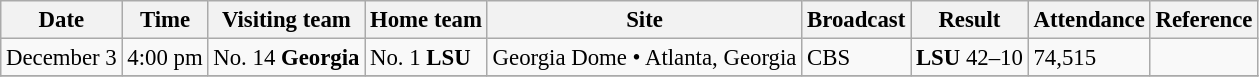<table class="wikitable" style="font-size:95%;">
<tr>
<th>Date</th>
<th>Time</th>
<th>Visiting team</th>
<th>Home team</th>
<th>Site</th>
<th>Broadcast</th>
<th>Result</th>
<th>Attendance</th>
<th class="unsortable">Reference</th>
</tr>
<tr bgcolor=>
<td>December 3</td>
<td>4:00 pm</td>
<td>No. 14 <strong>Georgia</strong></td>
<td>No. 1 <strong>LSU</strong></td>
<td>Georgia Dome • Atlanta, Georgia</td>
<td>CBS</td>
<td><strong>LSU</strong> 42–10</td>
<td>74,515</td>
<td align="center"></td>
</tr>
<tr>
</tr>
</table>
